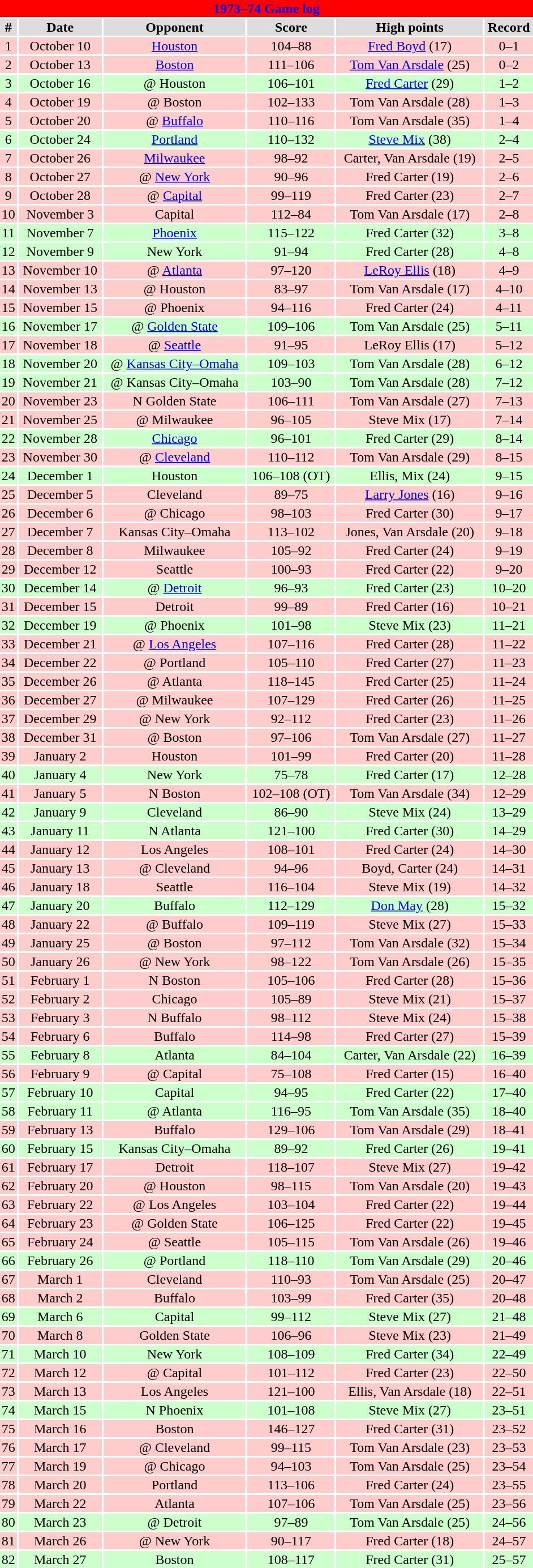<table class="toccolours collapsible" width=50% style="clear:both; margin:1.5em auto; text-align:center">
<tr>
<th colspan=11 style="background:#FF0000; color:#0000FF;">1973–74 Game log</th>
</tr>
<tr align="center" bgcolor="#dddddd">
<td><strong>#</strong></td>
<td><strong>Date</strong></td>
<td><strong>Opponent</strong></td>
<td><strong>Score</strong></td>
<td><strong>High points</strong></td>
<td><strong>Record</strong></td>
</tr>
<tr align="center" bgcolor="#ffcccc">
<td>1</td>
<td>October 10</td>
<td><a href='#'>Houston</a></td>
<td>104–88</td>
<td><a href='#'>Fred Boyd</a> (17)</td>
<td>0–1</td>
</tr>
<tr align="center" bgcolor="#ffcccc">
<td>2</td>
<td>October 13</td>
<td><a href='#'>Boston</a></td>
<td>111–106</td>
<td><a href='#'>Tom Van Arsdale</a> (25)</td>
<td>0–2</td>
</tr>
<tr align="center" bgcolor="#ccffcc">
<td>3</td>
<td>October 16</td>
<td>@ Houston</td>
<td>106–101</td>
<td><a href='#'>Fred Carter</a> (29)</td>
<td>1–2</td>
</tr>
<tr align="center" bgcolor="#ffcccc">
<td>4</td>
<td>October 19</td>
<td>@ Boston</td>
<td>102–133</td>
<td>Tom Van Arsdale (28)</td>
<td>1–3</td>
</tr>
<tr align="center" bgcolor="#ffcccc">
<td>5</td>
<td>October 20</td>
<td>@ <a href='#'>Buffalo</a></td>
<td>110–116</td>
<td>Tom Van Arsdale (35)</td>
<td>1–4</td>
</tr>
<tr align="center" bgcolor="#ccffcc">
<td>6</td>
<td>October 24</td>
<td><a href='#'>Portland</a></td>
<td>110–132</td>
<td><a href='#'>Steve Mix</a> (38)</td>
<td>2–4</td>
</tr>
<tr align="center" bgcolor="#ffcccc">
<td>7</td>
<td>October 26</td>
<td><a href='#'>Milwaukee</a></td>
<td>98–92</td>
<td>Carter, Van Arsdale (19)</td>
<td>2–5</td>
</tr>
<tr align="center" bgcolor="#ffcccc">
<td>8</td>
<td>October 27</td>
<td>@ <a href='#'>New York</a></td>
<td>90–96</td>
<td>Fred Carter (19)</td>
<td>2–6</td>
</tr>
<tr align="center" bgcolor="#ffcccc">
<td>9</td>
<td>October 28</td>
<td>@ <a href='#'>Capital</a></td>
<td>99–119</td>
<td>Fred Carter (23)</td>
<td>2–7</td>
</tr>
<tr align="center" bgcolor="#ffcccc">
<td>10</td>
<td>November 3</td>
<td>Capital</td>
<td>112–84</td>
<td>Tom Van Arsdale (17)</td>
<td>2–8</td>
</tr>
<tr align="center" bgcolor="#ccffcc">
<td>11</td>
<td>November 7</td>
<td><a href='#'>Phoenix</a></td>
<td>115–122</td>
<td>Fred Carter (32)</td>
<td>3–8</td>
</tr>
<tr align="center" bgcolor="#ccffcc">
<td>12</td>
<td>November 9</td>
<td>New York</td>
<td>91–94</td>
<td>Fred Carter (28)</td>
<td>4–8</td>
</tr>
<tr align="center" bgcolor="#ffcccc">
<td>13</td>
<td>November 10</td>
<td>@ <a href='#'>Atlanta</a></td>
<td>97–120</td>
<td><a href='#'>LeRoy Ellis</a> (18)</td>
<td>4–9</td>
</tr>
<tr align="center" bgcolor="#ffcccc">
<td>14</td>
<td>November 13</td>
<td>@ Houston</td>
<td>83–97</td>
<td>Tom Van Arsdale (17)</td>
<td>4–10</td>
</tr>
<tr align="center" bgcolor="#ffcccc">
<td>15</td>
<td>November 15</td>
<td>@ Phoenix</td>
<td>94–116</td>
<td>Fred Carter (24)</td>
<td>4–11</td>
</tr>
<tr align="center" bgcolor="#ccffcc">
<td>16</td>
<td>November 17</td>
<td>@ <a href='#'>Golden State</a></td>
<td>109–106</td>
<td>Tom Van Arsdale (25)</td>
<td>5–11</td>
</tr>
<tr align="center" bgcolor="#ffcccc">
<td>17</td>
<td>November 18</td>
<td>@ <a href='#'>Seattle</a></td>
<td>91–95</td>
<td>LeRoy Ellis (17)</td>
<td>5–12</td>
</tr>
<tr align="center" bgcolor="#ccffcc">
<td>18</td>
<td>November 20</td>
<td>@ <a href='#'>Kansas City–Omaha</a></td>
<td>109–103</td>
<td>Tom Van Arsdale (28)</td>
<td>6–12</td>
</tr>
<tr align="center" bgcolor="#ccffcc">
<td>19</td>
<td>November 21</td>
<td>@ Kansas City–Omaha</td>
<td>103–90</td>
<td>Tom Van Arsdale (28)</td>
<td>7–12</td>
</tr>
<tr align="center" bgcolor="#ffcccc">
<td>20</td>
<td>November 23</td>
<td>N Golden State</td>
<td>106–111</td>
<td>Tom Van Arsdale (27)</td>
<td>7–13</td>
</tr>
<tr align="center" bgcolor="#ffcccc">
<td>21</td>
<td>November 25</td>
<td>@ Milwaukee</td>
<td>96–105</td>
<td>Steve Mix (17)</td>
<td>7–14</td>
</tr>
<tr align="center" bgcolor="#ccffcc">
<td>22</td>
<td>November 28</td>
<td><a href='#'>Chicago</a></td>
<td>96–101</td>
<td>Fred Carter (29)</td>
<td>8–14</td>
</tr>
<tr align="center" bgcolor="#ffcccc">
<td>23</td>
<td>November 30</td>
<td>@ <a href='#'>Cleveland</a></td>
<td>110–112</td>
<td>Tom Van Arsdale (29)</td>
<td>8–15</td>
</tr>
<tr align="center" bgcolor="#ccffcc">
<td>24</td>
<td>December 1</td>
<td>Houston</td>
<td>106–108 (OT)</td>
<td>Ellis, Mix (24)</td>
<td>9–15</td>
</tr>
<tr align="center" bgcolor="#ffcccc">
<td>25</td>
<td>December 5</td>
<td>Cleveland</td>
<td>89–75</td>
<td><a href='#'>Larry Jones</a> (16)</td>
<td>9–16</td>
</tr>
<tr align="center" bgcolor="#ffcccc">
<td>26</td>
<td>December 6</td>
<td>@ Chicago</td>
<td>98–103</td>
<td>Fred Carter (30)</td>
<td>9–17</td>
</tr>
<tr align="center" bgcolor="#ffcccc">
<td>27</td>
<td>December 7</td>
<td>Kansas City–Omaha</td>
<td>113–102</td>
<td>Jones, Van Arsdale (20)</td>
<td>9–18</td>
</tr>
<tr align="center" bgcolor="#ffcccc">
<td>28</td>
<td>December 8</td>
<td>Milwaukee</td>
<td>105–92</td>
<td>Fred Carter (24)</td>
<td>9–19</td>
</tr>
<tr align="center" bgcolor="#ffcccc">
<td>29</td>
<td>December 12</td>
<td>Seattle</td>
<td>100–93</td>
<td>Fred Carter (22)</td>
<td>9–20</td>
</tr>
<tr align="center" bgcolor="#ccffcc">
<td>30</td>
<td>December 14</td>
<td>@ <a href='#'>Detroit</a></td>
<td>96–93</td>
<td>Fred Carter (23)</td>
<td>10–20</td>
</tr>
<tr align="center" bgcolor="#ffcccc">
<td>31</td>
<td>December 15</td>
<td>Detroit</td>
<td>99–89</td>
<td>Fred Carter (16)</td>
<td>10–21</td>
</tr>
<tr align="center" bgcolor="#ccffcc">
<td>32</td>
<td>December 19</td>
<td>@ Phoenix</td>
<td>101–98</td>
<td>Steve Mix (23)</td>
<td>11–21</td>
</tr>
<tr align="center" bgcolor="#ffcccc">
<td>33</td>
<td>December 21</td>
<td>@ <a href='#'>Los Angeles</a></td>
<td>107–116</td>
<td>Fred Carter (28)</td>
<td>11–22</td>
</tr>
<tr align="center" bgcolor="#ffcccc">
<td>34</td>
<td>December 22</td>
<td>@ Portland</td>
<td>105–110</td>
<td>Fred Carter (27)</td>
<td>11–23</td>
</tr>
<tr align="center" bgcolor="#ffcccc">
<td>35</td>
<td>December 26</td>
<td>@ Atlanta</td>
<td>118–145</td>
<td>Fred Carter (25)</td>
<td>11–24</td>
</tr>
<tr align="center" bgcolor="#ffcccc">
<td>36</td>
<td>December 27</td>
<td>@ Milwaukee</td>
<td>107–129</td>
<td>Fred Carter (26)</td>
<td>11–25</td>
</tr>
<tr align="center" bgcolor="#ffcccc">
<td>37</td>
<td>December 29</td>
<td>@ New York</td>
<td>92–112</td>
<td>Fred Carter (23)</td>
<td>11–26</td>
</tr>
<tr align="center" bgcolor="#ffcccc">
<td>38</td>
<td>December 31</td>
<td>@ Boston</td>
<td>97–106</td>
<td>Tom Van Arsdale (27)</td>
<td>11–27</td>
</tr>
<tr align="center" bgcolor="#ffcccc">
<td>39</td>
<td>January 2</td>
<td>Houston</td>
<td>101–99</td>
<td>Fred Carter (20)</td>
<td>11–28</td>
</tr>
<tr align="center" bgcolor="#ccffcc">
<td>40</td>
<td>January 4</td>
<td>New York</td>
<td>75–78</td>
<td>Fred Carter (17)</td>
<td>12–28</td>
</tr>
<tr align="center" bgcolor="#ffcccc">
<td>41</td>
<td>January 5</td>
<td>N Boston</td>
<td>102–108 (OT)</td>
<td>Tom Van Arsdale (34)</td>
<td>12–29</td>
</tr>
<tr align="center" bgcolor="#ccffcc">
<td>42</td>
<td>January 9</td>
<td>Cleveland</td>
<td>86–90</td>
<td>Steve Mix (24)</td>
<td>13–29</td>
</tr>
<tr align="center" bgcolor="#ccffcc">
<td>43</td>
<td>January 11</td>
<td>N Atlanta</td>
<td>121–100</td>
<td>Fred Carter (30)</td>
<td>14–29</td>
</tr>
<tr align="center" bgcolor="#ffcccc">
<td>44</td>
<td>January 12</td>
<td>Los Angeles</td>
<td>108–101</td>
<td>Fred Carter (24)</td>
<td>14–30</td>
</tr>
<tr align="center" bgcolor="#ffcccc">
<td>45</td>
<td>January 13</td>
<td>@ Cleveland</td>
<td>94–96</td>
<td>Boyd, Carter (24)</td>
<td>14–31</td>
</tr>
<tr align="center" bgcolor="#ffcccc">
<td>46</td>
<td>January 18</td>
<td>Seattle</td>
<td>116–104</td>
<td>Steve Mix (19)</td>
<td>14–32</td>
</tr>
<tr align="center" bgcolor="#ccffcc">
<td>47</td>
<td>January 20</td>
<td>Buffalo</td>
<td>112–129</td>
<td><a href='#'>Don May</a> (28)</td>
<td>15–32</td>
</tr>
<tr align="center" bgcolor="#ffcccc">
<td>48</td>
<td>January 22</td>
<td>@ Buffalo</td>
<td>109–119</td>
<td>Steve Mix (27)</td>
<td>15–33</td>
</tr>
<tr align="center" bgcolor="#ffcccc">
<td>49</td>
<td>January 25</td>
<td>@ Boston</td>
<td>97–112</td>
<td>Tom Van Arsdale (32)</td>
<td>15–34</td>
</tr>
<tr align="center" bgcolor="#ffcccc">
<td>50</td>
<td>January 26</td>
<td>@ New York</td>
<td>98–122</td>
<td>Tom Van Arsdale (26)</td>
<td>15–35</td>
</tr>
<tr align="center" bgcolor="#ffcccc">
<td>51</td>
<td>February 1</td>
<td>N Boston</td>
<td>105–106</td>
<td>Fred Carter (28)</td>
<td>15–36</td>
</tr>
<tr align="center" bgcolor="#ffcccc">
<td>52</td>
<td>February 2</td>
<td>Chicago</td>
<td>105–89</td>
<td>Steve Mix (21)</td>
<td>15–37</td>
</tr>
<tr align="center" bgcolor="#ffcccc">
<td>53</td>
<td>February 3</td>
<td>N Buffalo</td>
<td>98–112</td>
<td>Steve Mix (24)</td>
<td>15–38</td>
</tr>
<tr align="center" bgcolor="#ffcccc">
<td>54</td>
<td>February 6</td>
<td>Buffalo</td>
<td>114–98</td>
<td>Fred Carter (27)</td>
<td>15–39</td>
</tr>
<tr align="center" bgcolor="#ccffcc">
<td>55</td>
<td>February 8</td>
<td>Atlanta</td>
<td>84–104</td>
<td>Carter, Van Arsdale (22)</td>
<td>16–39</td>
</tr>
<tr align="center" bgcolor="#ffcccc">
<td>56</td>
<td>February 9</td>
<td>@ Capital</td>
<td>75–108</td>
<td>Fred Carter (15)</td>
<td>16–40</td>
</tr>
<tr align="center" bgcolor="#ccffcc">
<td>57</td>
<td>February 10</td>
<td>Capital</td>
<td>94–95</td>
<td>Fred Carter (22)</td>
<td>17–40</td>
</tr>
<tr align="center" bgcolor="#ccffcc">
<td>58</td>
<td>February 11</td>
<td>@ Atlanta</td>
<td>116–95</td>
<td>Tom Van Arsdale (35)</td>
<td>18–40</td>
</tr>
<tr align="center" bgcolor="#ffcccc">
<td>59</td>
<td>February 13</td>
<td>Buffalo</td>
<td>129–106</td>
<td>Tom Van Arsdale (29)</td>
<td>18–41</td>
</tr>
<tr align="center" bgcolor="#ccffcc">
<td>60</td>
<td>February 15</td>
<td>Kansas City–Omaha</td>
<td>89–92</td>
<td>Fred Carter (26)</td>
<td>19–41</td>
</tr>
<tr align="center" bgcolor="#ffcccc">
<td>61</td>
<td>February 17</td>
<td>Detroit</td>
<td>118–107</td>
<td>Steve Mix (27)</td>
<td>19–42</td>
</tr>
<tr align="center" bgcolor="#ffcccc">
<td>62</td>
<td>February 20</td>
<td>@ Houston</td>
<td>98–115</td>
<td>Tom Van Arsdale (20)</td>
<td>19–43</td>
</tr>
<tr align="center" bgcolor="#ffcccc">
<td>63</td>
<td>February 22</td>
<td>@ Los Angeles</td>
<td>103–104</td>
<td>Fred Carter (22)</td>
<td>19–44</td>
</tr>
<tr align="center" bgcolor="#ffcccc">
<td>64</td>
<td>February 23</td>
<td>@ Golden State</td>
<td>106–125</td>
<td>Fred Carter (22)</td>
<td>19–45</td>
</tr>
<tr align="center" bgcolor="#ffcccc">
<td>65</td>
<td>February 24</td>
<td>@ Seattle</td>
<td>105–115</td>
<td>Tom Van Arsdale (26)</td>
<td>19–46</td>
</tr>
<tr align="center" bgcolor="#ccffcc">
<td>66</td>
<td>February 26</td>
<td>@ Portland</td>
<td>118–110</td>
<td>Tom Van Arsdale (29)</td>
<td>20–46</td>
</tr>
<tr align="center" bgcolor="#ffcccc">
<td>67</td>
<td>March 1</td>
<td>Cleveland</td>
<td>110–93</td>
<td>Tom Van Arsdale (25)</td>
<td>20–47</td>
</tr>
<tr align="center" bgcolor="#ffcccc">
<td>68</td>
<td>March 2</td>
<td>Buffalo</td>
<td>103–99</td>
<td>Fred Carter (35)</td>
<td>20–48</td>
</tr>
<tr align="center" bgcolor="#ccffcc">
<td>69</td>
<td>March 6</td>
<td>Capital</td>
<td>99–112</td>
<td>Steve Mix (27)</td>
<td>21–48</td>
</tr>
<tr align="center" bgcolor="#ffcccc">
<td>70</td>
<td>March 8</td>
<td>Golden State</td>
<td>106–96</td>
<td>Steve Mix (23)</td>
<td>21–49</td>
</tr>
<tr align="center" bgcolor="#ccffcc">
<td>71</td>
<td>March 10</td>
<td>New York</td>
<td>108–109</td>
<td>Fred Carter (34)</td>
<td>22–49</td>
</tr>
<tr align="center" bgcolor="#ffcccc">
<td>72</td>
<td>March 12</td>
<td>@ Capital</td>
<td>101–112</td>
<td>Fred Carter (23)</td>
<td>22–50</td>
</tr>
<tr align="center" bgcolor="#ffcccc">
<td>73</td>
<td>March 13</td>
<td>Los Angeles</td>
<td>121–100</td>
<td>Ellis, Van Arsdale (18)</td>
<td>22–51</td>
</tr>
<tr align="center" bgcolor="#ccffcc">
<td>74</td>
<td>March 15</td>
<td>N Phoenix</td>
<td>101–108</td>
<td>Steve Mix (27)</td>
<td>23–51</td>
</tr>
<tr align="center" bgcolor="#ffcccc">
<td>75</td>
<td>March 16</td>
<td>Boston</td>
<td>146–127</td>
<td>Fred Carter (31)</td>
<td>23–52</td>
</tr>
<tr align="center" bgcolor="#ffcccc">
<td>76</td>
<td>March 17</td>
<td>@ Cleveland</td>
<td>99–115</td>
<td>Tom Van Arsdale (23)</td>
<td>23–53</td>
</tr>
<tr align="center" bgcolor="#ffcccc">
<td>77</td>
<td>March 19</td>
<td>@ Chicago</td>
<td>94–103</td>
<td>Tom Van Arsdale (25)</td>
<td>23–54</td>
</tr>
<tr align="center" bgcolor="#ffcccc">
<td>78</td>
<td>March 20</td>
<td>Portland</td>
<td>113–106</td>
<td>Fred Carter (24)</td>
<td>23–55</td>
</tr>
<tr align="center" bgcolor="#ffcccc">
<td>79</td>
<td>March 22</td>
<td>Atlanta</td>
<td>107–106</td>
<td>Tom Van Arsdale (25)</td>
<td>23–56</td>
</tr>
<tr align="center" bgcolor="#ccffcc">
<td>80</td>
<td>March 23</td>
<td>@ Detroit</td>
<td>97–89</td>
<td>Tom Van Arsdale (25)</td>
<td>24–56</td>
</tr>
<tr align="center" bgcolor="#ffcccc">
<td>81</td>
<td>March 26</td>
<td>@ New York</td>
<td>90–117</td>
<td>Fred Carter (18)</td>
<td>24–57</td>
</tr>
<tr align="center" bgcolor="#ccffcc">
<td>82</td>
<td>March 27</td>
<td>Boston</td>
<td>108–117</td>
<td>Fred Carter (31)</td>
<td>25–57</td>
</tr>
</table>
